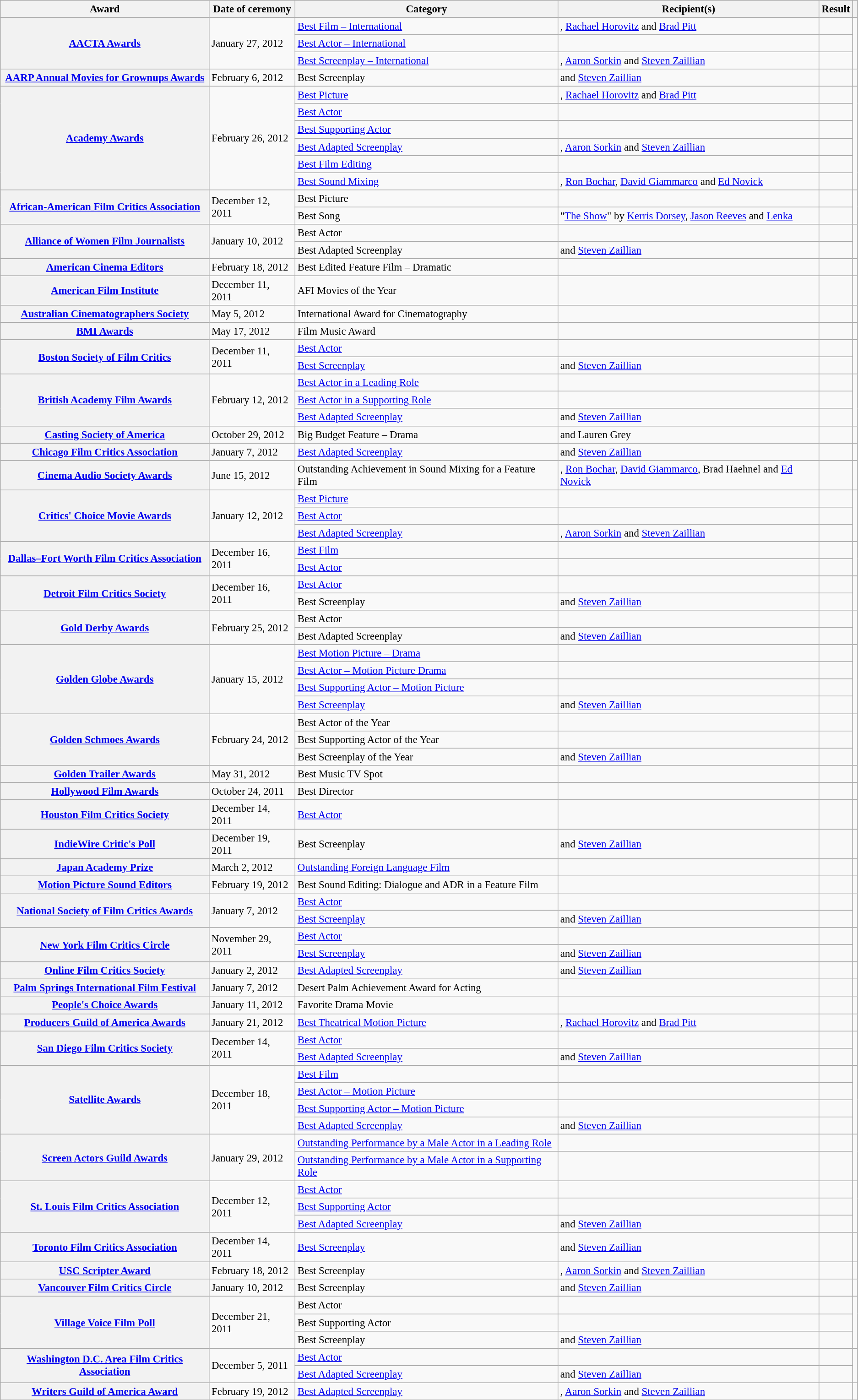<table class="wikitable plainrowheaders sortable" style="font-size: 95%;">
<tr>
<th scope="col">Award</th>
<th scope="col">Date of ceremony</th>
<th scope="col">Category</th>
<th scope="col">Recipient(s)</th>
<th scope="col">Result</th>
<th scope="col" class="unsortable"></th>
</tr>
<tr>
<th scope="row" rowspan="3"><a href='#'>AACTA Awards</a></th>
<td rowspan="3">January 27, 2012</td>
<td><a href='#'>Best Film – International</a></td>
<td>, <a href='#'>Rachael Horovitz</a> and <a href='#'>Brad Pitt</a></td>
<td></td>
<td rowspan="3" style="text-align:center;"><br></td>
</tr>
<tr>
<td><a href='#'>Best Actor – International</a></td>
<td></td>
<td></td>
</tr>
<tr>
<td><a href='#'>Best Screenplay – International</a></td>
<td>, <a href='#'>Aaron Sorkin</a> and <a href='#'>Steven Zaillian</a></td>
<td></td>
</tr>
<tr>
<th scope="row" rowspan="1"><a href='#'>AARP Annual Movies for Grownups Awards</a></th>
<td rowspan="1">February 6, 2012</td>
<td>Best Screenplay</td>
<td> and <a href='#'>Steven Zaillian</a></td>
<td></td>
<td rowspan="1" style="text-align:center;"><br></td>
</tr>
<tr>
<th scope="row" rowspan="6"><a href='#'>Academy Awards</a></th>
<td rowspan="6">February 26, 2012</td>
<td><a href='#'>Best Picture</a></td>
<td>, <a href='#'>Rachael Horovitz</a> and <a href='#'>Brad Pitt</a></td>
<td></td>
<td rowspan="6" style="text-align:center;"></td>
</tr>
<tr>
<td><a href='#'>Best Actor</a></td>
<td></td>
<td></td>
</tr>
<tr>
<td><a href='#'>Best Supporting Actor</a></td>
<td></td>
<td></td>
</tr>
<tr>
<td><a href='#'>Best Adapted Screenplay</a></td>
<td>, <a href='#'>Aaron Sorkin</a> and <a href='#'>Steven Zaillian</a></td>
<td></td>
</tr>
<tr>
<td><a href='#'>Best Film Editing</a></td>
<td></td>
<td></td>
</tr>
<tr>
<td><a href='#'>Best Sound Mixing</a></td>
<td>, <a href='#'>Ron Bochar</a>, <a href='#'>David Giammarco</a> and <a href='#'>Ed Novick</a></td>
<td></td>
</tr>
<tr>
<th scope="row" rowspan="2"><a href='#'>African-American Film Critics Association</a></th>
<td rowspan="2">December 12, 2011</td>
<td>Best Picture</td>
<td></td>
<td></td>
<td rowspan="2" style="text-align:center;"></td>
</tr>
<tr>
<td>Best Song</td>
<td>"<a href='#'>The Show</a>" by <a href='#'>Kerris Dorsey</a>, <a href='#'>Jason Reeves</a> and <a href='#'>Lenka</a></td>
<td></td>
</tr>
<tr>
<th scope="row" rowspan="2"><a href='#'>Alliance of Women Film Journalists</a></th>
<td rowspan="2">January 10, 2012</td>
<td>Best Actor</td>
<td></td>
<td></td>
<td rowspan="2" style="text-align:center;"><br></td>
</tr>
<tr>
<td>Best Adapted Screenplay</td>
<td> and <a href='#'>Steven Zaillian</a></td>
<td></td>
</tr>
<tr>
<th scope="row" rowspan="1"><a href='#'>American Cinema Editors</a></th>
<td rowspan="1">February 18, 2012</td>
<td>Best Edited Feature Film – Dramatic</td>
<td></td>
<td></td>
<td rowspan="1" style="text-align:center;"></td>
</tr>
<tr>
<th scope="row" rowspan="1"><a href='#'>American Film Institute</a></th>
<td rowspan="1">December 11, 2011</td>
<td>AFI Movies of the Year</td>
<td></td>
<td></td>
<td rowspan="1" style="text-align:center;"><br></td>
</tr>
<tr>
<th scope="row" rowspan="1"><a href='#'>Australian Cinematographers Society</a></th>
<td rowspan="1">May 5, 2012</td>
<td>International Award for Cinematography</td>
<td></td>
<td></td>
<td rowspan="1" style="text-align:center;"><br></td>
</tr>
<tr>
<th scope="row" rowspan="1"><a href='#'>BMI Awards</a></th>
<td>May 17, 2012</td>
<td>Film Music Award</td>
<td></td>
<td></td>
<td rowspan="1" style="text-align:center;"></td>
</tr>
<tr>
<th scope="row" rowspan="2"><a href='#'>Boston Society of Film Critics</a></th>
<td rowspan="2">December 11, 2011</td>
<td><a href='#'>Best Actor</a></td>
<td></td>
<td></td>
<td rowspan="2" style="text-align:center;"></td>
</tr>
<tr>
<td><a href='#'>Best Screenplay</a></td>
<td> and <a href='#'>Steven Zaillian</a></td>
<td></td>
</tr>
<tr>
<th scope="row" rowspan="3"><a href='#'>British Academy Film Awards</a></th>
<td rowspan="3">February 12, 2012</td>
<td><a href='#'>Best Actor in a Leading Role</a></td>
<td></td>
<td></td>
<td rowspan="3" style="text-align:center;"></td>
</tr>
<tr>
<td><a href='#'>Best Actor in a Supporting Role</a></td>
<td></td>
<td></td>
</tr>
<tr>
<td><a href='#'>Best Adapted Screenplay</a></td>
<td> and <a href='#'>Steven Zaillian</a></td>
<td></td>
</tr>
<tr>
<th scope="row" rowspan="1"><a href='#'>Casting Society of America</a></th>
<td rowspan="1">October 29, 2012</td>
<td>Big Budget Feature – Drama</td>
<td> and Lauren Grey</td>
<td></td>
<td rowspan="1" style="text-align:center;"><br></td>
</tr>
<tr>
<th scope="row" rowspan="1"><a href='#'>Chicago Film Critics Association</a></th>
<td rowspan="1">January 7, 2012</td>
<td><a href='#'>Best Adapted Screenplay</a></td>
<td> and <a href='#'>Steven Zaillian</a></td>
<td></td>
<td rowspan="1" style="text-align:center;"><br></td>
</tr>
<tr>
<th scope="row" rowspan="1"><a href='#'>Cinema Audio Society Awards</a></th>
<td rowspan="1">June 15, 2012</td>
<td>Outstanding Achievement in Sound Mixing for a Feature Film</td>
<td>, <a href='#'>Ron Bochar</a>, <a href='#'>David Giammarco</a>, Brad Haehnel and <a href='#'>Ed Novick</a></td>
<td></td>
<td rowspan="1" style="text-align:center;"><br></td>
</tr>
<tr>
<th scope="row" rowspan="3"><a href='#'>Critics' Choice Movie Awards</a></th>
<td rowspan="3">January 12, 2012</td>
<td><a href='#'>Best Picture</a></td>
<td></td>
<td></td>
<td rowspan="3" style="text-align:center;"></td>
</tr>
<tr>
<td><a href='#'>Best Actor</a></td>
<td></td>
<td></td>
</tr>
<tr>
<td><a href='#'>Best Adapted Screenplay</a></td>
<td>, <a href='#'>Aaron Sorkin</a> and <a href='#'>Steven Zaillian</a></td>
<td></td>
</tr>
<tr>
<th scope="row" rowspan="2"><a href='#'>Dallas–Fort Worth Film Critics Association</a></th>
<td rowspan="2">December 16, 2011</td>
<td><a href='#'>Best Film</a></td>
<td></td>
<td></td>
<td rowspan="2" style="text-align:center;"><br></td>
</tr>
<tr>
<td><a href='#'>Best Actor</a></td>
<td></td>
<td></td>
</tr>
<tr>
<th scope="row" rowspan="2"><a href='#'>Detroit Film Critics Society</a></th>
<td rowspan="2">December 16, 2011</td>
<td><a href='#'>Best Actor</a></td>
<td></td>
<td></td>
<td rowspan="2" style="text-align:center;"></td>
</tr>
<tr>
<td>Best Screenplay</td>
<td> and <a href='#'>Steven Zaillian</a></td>
<td></td>
</tr>
<tr>
<th scope="row" rowspan="2"><a href='#'> Gold Derby Awards</a></th>
<td rowspan="2">February 25, 2012</td>
<td>Best Actor</td>
<td></td>
<td></td>
<td rowspan="2" style="text-align:center;"></td>
</tr>
<tr>
<td>Best Adapted Screenplay</td>
<td> and <a href='#'>Steven Zaillian</a></td>
<td></td>
</tr>
<tr>
<th scope="row" rowspan="4"><a href='#'>Golden Globe Awards</a></th>
<td rowspan="4">January 15, 2012</td>
<td><a href='#'>Best Motion Picture – Drama</a></td>
<td></td>
<td></td>
<td rowspan="4" style="text-align:center;"><br></td>
</tr>
<tr>
<td><a href='#'>Best Actor – Motion Picture Drama</a></td>
<td></td>
<td></td>
</tr>
<tr>
<td><a href='#'>Best Supporting Actor – Motion Picture</a></td>
<td></td>
<td></td>
</tr>
<tr>
<td><a href='#'>Best Screenplay</a></td>
<td> and <a href='#'>Steven Zaillian</a></td>
<td></td>
</tr>
<tr>
<th scope="row" rowspan="3"><a href='#'>Golden Schmoes Awards</a></th>
<td rowspan="3">February 24, 2012</td>
<td>Best Actor of the Year</td>
<td></td>
<td></td>
<td rowspan="3" style="text-align:center;"><br></td>
</tr>
<tr>
<td>Best Supporting Actor of the Year</td>
<td></td>
<td></td>
</tr>
<tr>
<td>Best Screenplay of the Year</td>
<td> and <a href='#'>Steven Zaillian</a></td>
<td></td>
</tr>
<tr>
<th scope="row" rowspan="1"><a href='#'>Golden Trailer Awards</a></th>
<td rowspan="1">May 31, 2012</td>
<td>Best Music TV Spot</td>
<td></td>
<td></td>
<td rowspan="1" style="text-align:center;"><br></td>
</tr>
<tr>
<th scope="row" rowspan="1"><a href='#'>Hollywood Film Awards</a></th>
<td rowspan="1">October 24, 2011</td>
<td>Best Director</td>
<td></td>
<td></td>
<td rowspan="1" style="text-align:center;"></td>
</tr>
<tr>
<th scope="row" rowspan="1"><a href='#'>Houston Film Critics Society</a></th>
<td rowspan="1">December 14, 2011</td>
<td><a href='#'>Best Actor</a></td>
<td></td>
<td></td>
<td rowspan="1" style="text-align:center;"><br></td>
</tr>
<tr>
<th scope="row" rowspan="1"><a href='#'>IndieWire Critic's Poll</a></th>
<td rowspan="1">December 19, 2011</td>
<td>Best Screenplay</td>
<td> and <a href='#'>Steven Zaillian</a></td>
<td></td>
<td rowspan="1" style="text-align:center;"><br></td>
</tr>
<tr>
<th scope="row" rowspan="1"><a href='#'>Japan Academy Prize</a></th>
<td rowspan="1">March 2, 2012</td>
<td><a href='#'>Outstanding Foreign Language Film</a></td>
<td></td>
<td></td>
<td rowspan="1" style="text-align:center;"></td>
</tr>
<tr>
<th scope="row" rowspan="1"><a href='#'>Motion Picture Sound Editors</a></th>
<td rowspan="1">February 19, 2012</td>
<td>Best Sound Editing: Dialogue and ADR in a Feature Film</td>
<td></td>
<td></td>
<td rowspan="1" style="text-align:center;"></td>
</tr>
<tr>
<th scope="row" rowspan="2"><a href='#'>National Society of Film Critics Awards</a></th>
<td rowspan="2">January 7, 2012</td>
<td><a href='#'>Best Actor</a></td>
<td></td>
<td></td>
<td rowspan="2" style="text-align:center;"></td>
</tr>
<tr>
<td><a href='#'>Best Screenplay</a></td>
<td> and <a href='#'>Steven Zaillian</a></td>
<td></td>
</tr>
<tr>
<th scope="row" rowspan="2"><a href='#'>New York Film Critics Circle</a></th>
<td rowspan="2">November 29, 2011</td>
<td><a href='#'>Best Actor</a></td>
<td></td>
<td></td>
<td rowspan="2" style="text-align:center;"></td>
</tr>
<tr>
<td><a href='#'>Best Screenplay</a></td>
<td> and <a href='#'>Steven Zaillian</a></td>
<td></td>
</tr>
<tr>
<th scope="row" rowspan="1"><a href='#'>Online Film Critics Society</a></th>
<td rowspan="1">January 2, 2012</td>
<td><a href='#'>Best Adapted Screenplay</a></td>
<td> and <a href='#'>Steven Zaillian</a></td>
<td></td>
<td rowspan="1" style="text-align:center;"></td>
</tr>
<tr>
<th scope="row" rowspan="1"><a href='#'>Palm Springs International Film Festival</a></th>
<td rowspan="1">January 7, 2012</td>
<td>Desert Palm Achievement Award for Acting</td>
<td></td>
<td></td>
<td rowspan="1" style="text-align:center;"></td>
</tr>
<tr>
<th scope="row" rowspan="1"><a href='#'>People's Choice Awards</a></th>
<td rowspan="1">January 11, 2012</td>
<td>Favorite Drama Movie</td>
<td></td>
<td></td>
<td rowspan="1" style="text-align:center;"><br></td>
</tr>
<tr>
<th scope="row" rowspan="1"><a href='#'>Producers Guild of America Awards</a></th>
<td rowspan="1">January 21, 2012</td>
<td><a href='#'>Best Theatrical Motion Picture</a></td>
<td>, <a href='#'>Rachael Horovitz</a> and <a href='#'>Brad Pitt</a></td>
<td></td>
<td rowspan="1" style="text-align:center;"></td>
</tr>
<tr>
<th scope="row" rowspan="2"><a href='#'>San Diego Film Critics Society</a></th>
<td rowspan="2">December 14, 2011</td>
<td><a href='#'>Best Actor</a></td>
<td></td>
<td></td>
<td rowspan="2" style="text-align:center;"><br></td>
</tr>
<tr>
<td><a href='#'>Best Adapted Screenplay</a></td>
<td> and <a href='#'>Steven Zaillian</a></td>
<td></td>
</tr>
<tr>
<th scope="row" rowspan="4"><a href='#'>Satellite Awards</a></th>
<td rowspan="4">December 18, 2011</td>
<td><a href='#'>Best Film</a></td>
<td></td>
<td></td>
<td rowspan="4" style="text-align:center;"></td>
</tr>
<tr>
<td><a href='#'>Best Actor – Motion Picture</a></td>
<td></td>
<td></td>
</tr>
<tr>
<td><a href='#'>Best Supporting Actor – Motion Picture</a></td>
<td></td>
<td></td>
</tr>
<tr>
<td><a href='#'>Best Adapted Screenplay</a></td>
<td> and <a href='#'>Steven Zaillian</a></td>
<td></td>
</tr>
<tr>
<th scope="row" rowspan="2"><a href='#'>Screen Actors Guild Awards</a></th>
<td rowspan="2">January 29, 2012</td>
<td><a href='#'>Outstanding Performance by a Male Actor in a Leading Role</a></td>
<td></td>
<td></td>
<td rowspan="2" style="text-align:center;"></td>
</tr>
<tr>
<td><a href='#'>Outstanding Performance by a Male Actor in a Supporting Role</a></td>
<td></td>
<td></td>
</tr>
<tr>
<th scope="row" rowspan="3"><a href='#'>St. Louis Film Critics Association</a></th>
<td rowspan="3">December 12, 2011</td>
<td><a href='#'>Best Actor</a></td>
<td></td>
<td></td>
<td rowspan="3" style="text-align:center;"></td>
</tr>
<tr>
<td><a href='#'>Best Supporting Actor</a></td>
<td></td>
<td></td>
</tr>
<tr>
<td><a href='#'>Best Adapted Screenplay</a></td>
<td> and <a href='#'>Steven Zaillian</a></td>
<td></td>
</tr>
<tr>
<th scope="row" rowspan="1"><a href='#'>Toronto Film Critics Association</a></th>
<td rowspan="1">December 14, 2011</td>
<td><a href='#'>Best Screenplay</a></td>
<td> and <a href='#'>Steven Zaillian</a></td>
<td></td>
<td rowspan="1" style="text-align:center;"></td>
</tr>
<tr>
<th scope="row" rowspan="1"><a href='#'>USC Scripter Award</a></th>
<td rowspan="1">February 18, 2012</td>
<td>Best Screenplay</td>
<td>, <a href='#'>Aaron Sorkin</a> and <a href='#'>Steven Zaillian</a></td>
<td></td>
<td rowspan="1" style="text-align:center;"><br></td>
</tr>
<tr>
<th scope="row" rowspan="1"><a href='#'>Vancouver Film Critics Circle</a></th>
<td rowspan="1">January 10, 2012</td>
<td>Best Screenplay</td>
<td> and <a href='#'>Steven Zaillian</a></td>
<td></td>
<td rowspan="1" style="text-align:center;"><br></td>
</tr>
<tr>
<th scope="row" rowspan="3"><a href='#'>Village Voice Film Poll</a></th>
<td rowspan="3">December 21, 2011</td>
<td>Best Actor</td>
<td></td>
<td></td>
<td rowspan="3" style="text-align:center;"><br><br><br></td>
</tr>
<tr>
<td>Best Supporting Actor</td>
<td></td>
<td></td>
</tr>
<tr>
<td>Best Screenplay</td>
<td> and <a href='#'>Steven Zaillian</a></td>
<td></td>
</tr>
<tr>
<th scope="row" rowspan="2"><a href='#'>Washington D.C. Area Film Critics Association</a></th>
<td rowspan="2">December 5, 2011</td>
<td><a href='#'>Best Actor</a></td>
<td></td>
<td></td>
<td rowspan="2" style="text-align:center;"></td>
</tr>
<tr>
<td><a href='#'>Best Adapted Screenplay</a></td>
<td> and <a href='#'>Steven Zaillian</a></td>
<td></td>
</tr>
<tr>
<th scope="row" rowspan="1"><a href='#'>Writers Guild of America Award</a></th>
<td rowspan="1">February 19, 2012</td>
<td><a href='#'>Best Adapted Screenplay</a></td>
<td>, <a href='#'>Aaron Sorkin</a> and <a href='#'>Steven Zaillian</a></td>
<td></td>
<td rowspan="1" style="text-align:center;"><br></td>
</tr>
</table>
